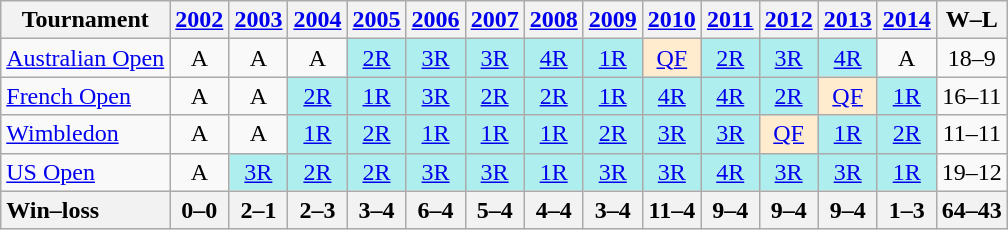<table class=wikitable style=text-align:center>
<tr>
<th>Tournament</th>
<th><a href='#'>2002</a></th>
<th><a href='#'>2003</a></th>
<th><a href='#'>2004</a></th>
<th><a href='#'>2005</a></th>
<th><a href='#'>2006</a></th>
<th><a href='#'>2007</a></th>
<th><a href='#'>2008</a></th>
<th><a href='#'>2009</a></th>
<th><a href='#'>2010</a></th>
<th><a href='#'>2011</a></th>
<th><a href='#'>2012</a></th>
<th><a href='#'>2013</a></th>
<th><a href='#'>2014</a></th>
<th>W–L</th>
</tr>
<tr>
<td align=left><a href='#'>Australian Open</a></td>
<td>A</td>
<td>A</td>
<td>A</td>
<td bgcolor=afeeee><a href='#'>2R</a></td>
<td bgcolor=afeeee><a href='#'>3R</a></td>
<td bgcolor=afeeee><a href='#'>3R</a></td>
<td bgcolor=afeeee><a href='#'>4R</a></td>
<td bgcolor=afeeee><a href='#'>1R</a></td>
<td bgcolor=ffebcd><a href='#'>QF</a></td>
<td bgcolor=afeeee><a href='#'>2R</a></td>
<td bgcolor=afeeee><a href='#'>3R</a></td>
<td bgcolor=afeeee><a href='#'>4R</a></td>
<td>A</td>
<td>18–9</td>
</tr>
<tr>
<td align=left><a href='#'>French Open</a></td>
<td>A</td>
<td>A</td>
<td bgcolor=afeeee><a href='#'>2R</a></td>
<td bgcolor=afeeee><a href='#'>1R</a></td>
<td bgcolor=afeeee><a href='#'>3R</a></td>
<td bgcolor=afeeee><a href='#'>2R</a></td>
<td bgcolor=afeeee><a href='#'>2R</a></td>
<td bgcolor=afeeee><a href='#'>1R</a></td>
<td bgcolor=afeeee><a href='#'>4R</a></td>
<td bgcolor=afeeee><a href='#'>4R</a></td>
<td bgcolor=afeeee><a href='#'>2R</a></td>
<td bgcolor=ffebcd><a href='#'>QF</a></td>
<td bgcolor=afeeee><a href='#'>1R</a></td>
<td>16–11</td>
</tr>
<tr>
<td align=left><a href='#'>Wimbledon</a></td>
<td>A</td>
<td>A</td>
<td bgcolor=afeeee><a href='#'>1R</a></td>
<td bgcolor=afeeee><a href='#'>2R</a></td>
<td bgcolor=afeeee><a href='#'>1R</a></td>
<td bgcolor=afeeee><a href='#'>1R</a></td>
<td bgcolor=afeeee><a href='#'>1R</a></td>
<td bgcolor=afeeee><a href='#'>2R</a></td>
<td bgcolor=afeeee><a href='#'>3R</a></td>
<td bgcolor=afeeee><a href='#'>3R</a></td>
<td bgcolor=ffebcd><a href='#'>QF</a></td>
<td bgcolor=afeeee><a href='#'>1R</a></td>
<td bgcolor=afeeee><a href='#'>2R</a></td>
<td>11–11</td>
</tr>
<tr>
<td align=left><a href='#'>US Open</a></td>
<td>A</td>
<td bgcolor=afeeee><a href='#'>3R</a></td>
<td bgcolor=afeeee><a href='#'>2R</a></td>
<td bgcolor=afeeee><a href='#'>2R</a></td>
<td bgcolor=afeeee><a href='#'>3R</a></td>
<td bgcolor=afeeee><a href='#'>3R</a></td>
<td bgcolor=afeeee><a href='#'>1R</a></td>
<td bgcolor=afeeee><a href='#'>3R</a></td>
<td bgcolor=afeeee><a href='#'>3R</a></td>
<td bgcolor=afeeee><a href='#'>4R</a></td>
<td bgcolor=afeeee><a href='#'>3R</a></td>
<td bgcolor=afeeee><a href='#'>3R</a></td>
<td bgcolor=afeeee><a href='#'>1R</a></td>
<td>19–12</td>
</tr>
<tr>
<th style=text-align:left>Win–loss</th>
<th>0–0</th>
<th>2–1</th>
<th>2–3</th>
<th>3–4</th>
<th>6–4</th>
<th>5–4</th>
<th>4–4</th>
<th>3–4</th>
<th>11–4</th>
<th>9–4</th>
<th>9–4</th>
<th>9–4</th>
<th>1–3</th>
<th>64–43</th>
</tr>
</table>
